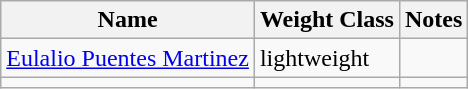<table class="wikitable sortable">
<tr>
<th>Name</th>
<th>Weight Class</th>
<th class="unsortable">Notes</th>
</tr>
<tr>
<td><a href='#'>Eulalio Puentes Martinez</a></td>
<td>lightweight</td>
<td></td>
</tr>
<tr>
<td></td>
<td></td>
<td></td>
</tr>
</table>
